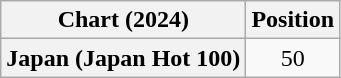<table class="wikitable plainrowheaders" style="text-align:center">
<tr>
<th scope="col">Chart (2024)</th>
<th scope="col">Position</th>
</tr>
<tr>
<th scope="row">Japan (Japan Hot 100)</th>
<td>50</td>
</tr>
</table>
